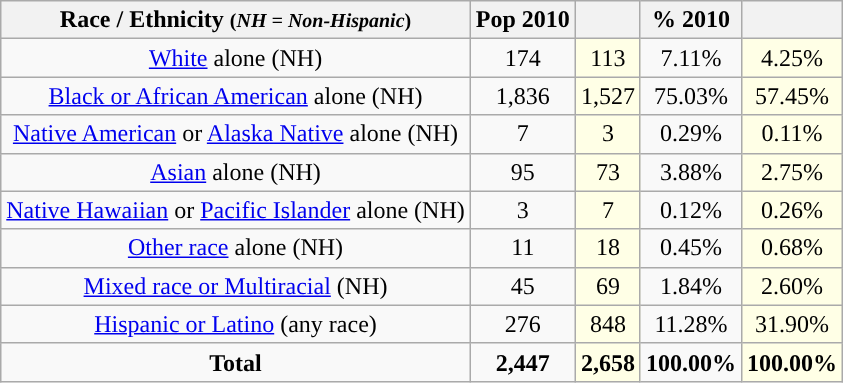<table class="wikitable" style="text-align:center;">
<tr>
<th>Race / Ethnicity <small>(<em>NH = Non-Hispanic</em>)</small></th>
<th>Pop 2010</th>
<th></th>
<th>% 2010</th>
<th></th>
</tr>
<tr>
<td><a href='#'>White</a> alone (NH)</td>
<td>174</td>
<td style='background: #ffffe6;'>113</td>
<td>7.11%</td>
<td style='background: #ffffe6;'>4.25%</td>
</tr>
<tr>
<td><a href='#'>Black or African American</a> alone (NH)</td>
<td>1,836</td>
<td style='background: #ffffe6;'>1,527</td>
<td>75.03%</td>
<td style='background: #ffffe6;'>57.45%</td>
</tr>
<tr>
<td><a href='#'>Native American</a> or <a href='#'>Alaska Native</a> alone (NH)</td>
<td>7</td>
<td style='background: #ffffe6;'>3</td>
<td>0.29%</td>
<td style='background: #ffffe6;'>0.11%</td>
</tr>
<tr>
<td><a href='#'>Asian</a> alone (NH)</td>
<td>95</td>
<td style='background: #ffffe6;'>73</td>
<td>3.88%</td>
<td style='background: #ffffe6;'>2.75%</td>
</tr>
<tr>
<td><a href='#'>Native Hawaiian</a> or <a href='#'>Pacific Islander</a> alone (NH)</td>
<td>3</td>
<td style='background: #ffffe6;'>7</td>
<td>0.12%</td>
<td style='background: #ffffe6;'>0.26%</td>
</tr>
<tr>
<td><a href='#'>Other race</a> alone (NH)</td>
<td>11</td>
<td style='background: #ffffe6;'>18</td>
<td>0.45%</td>
<td style='background: #ffffe6;'>0.68%</td>
</tr>
<tr>
<td><a href='#'>Mixed race or Multiracial</a> (NH)</td>
<td>45</td>
<td style='background: #ffffe6;'>69</td>
<td>1.84%</td>
<td style='background: #ffffe6;'>2.60%</td>
</tr>
<tr>
<td><a href='#'>Hispanic or Latino</a> (any race)</td>
<td>276</td>
<td style='background: #ffffe6;'>848</td>
<td>11.28%</td>
<td style='background: #ffffe6;'>31.90%</td>
</tr>
<tr>
<td><strong>Total</strong></td>
<td><strong>2,447</strong></td>
<td style='background: #ffffe6;'><strong>2,658</strong></td>
<td><strong>100.00%</strong></td>
<td style='background: #ffffe6;'><strong>100.00%</strong></td>
</tr>
</table>
